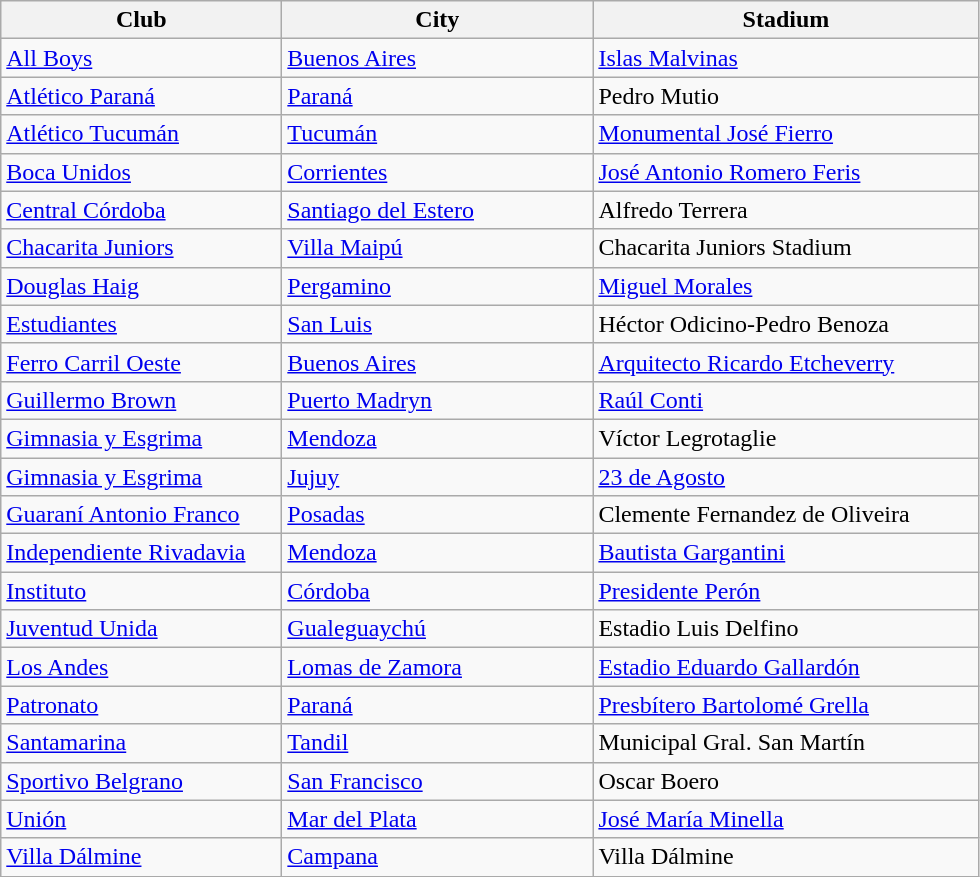<table class="wikitable sortable">
<tr>
<th width=180px>Club</th>
<th width=200px>City</th>
<th width=250px>Stadium</th>
</tr>
<tr>
<td><a href='#'>All Boys</a></td>
<td><a href='#'>Buenos Aires</a></td>
<td><a href='#'>Islas Malvinas</a></td>
</tr>
<tr>
<td><a href='#'>Atlético Paraná</a></td>
<td><a href='#'>Paraná</a></td>
<td>Pedro Mutio</td>
</tr>
<tr>
<td><a href='#'>Atlético Tucumán</a></td>
<td><a href='#'>Tucumán</a></td>
<td><a href='#'>Monumental José Fierro</a></td>
</tr>
<tr>
<td><a href='#'>Boca Unidos</a></td>
<td><a href='#'>Corrientes</a></td>
<td><a href='#'>José Antonio Romero Feris</a></td>
</tr>
<tr>
<td><a href='#'>Central Córdoba</a></td>
<td><a href='#'>Santiago del Estero</a></td>
<td>Alfredo Terrera</td>
</tr>
<tr>
<td><a href='#'>Chacarita Juniors</a></td>
<td><a href='#'>Villa Maipú</a></td>
<td>Chacarita Juniors Stadium</td>
</tr>
<tr>
<td><a href='#'>Douglas Haig</a></td>
<td><a href='#'>Pergamino</a></td>
<td><a href='#'>Miguel Morales</a></td>
</tr>
<tr>
<td><a href='#'>Estudiantes</a></td>
<td><a href='#'>San Luis</a></td>
<td>Héctor Odicino-Pedro Benoza</td>
</tr>
<tr>
<td><a href='#'>Ferro Carril Oeste</a></td>
<td><a href='#'>Buenos Aires</a></td>
<td><a href='#'>Arquitecto Ricardo Etcheverry</a></td>
</tr>
<tr>
<td><a href='#'>Guillermo Brown</a></td>
<td><a href='#'>Puerto Madryn</a></td>
<td><a href='#'>Raúl Conti</a></td>
</tr>
<tr>
<td><a href='#'>Gimnasia y Esgrima</a></td>
<td><a href='#'>Mendoza</a></td>
<td>Víctor Legrotaglie</td>
</tr>
<tr>
<td><a href='#'>Gimnasia y Esgrima</a></td>
<td><a href='#'>Jujuy</a></td>
<td><a href='#'>23 de Agosto</a></td>
</tr>
<tr>
<td><a href='#'>Guaraní Antonio Franco</a></td>
<td><a href='#'>Posadas</a></td>
<td>Clemente Fernandez de Oliveira</td>
</tr>
<tr>
<td><a href='#'>Independiente Rivadavia</a></td>
<td><a href='#'>Mendoza</a></td>
<td><a href='#'>Bautista Gargantini</a></td>
</tr>
<tr>
<td><a href='#'>Instituto</a></td>
<td><a href='#'>Córdoba</a></td>
<td><a href='#'>Presidente Perón</a></td>
</tr>
<tr>
<td><a href='#'>Juventud Unida</a></td>
<td><a href='#'>Gualeguaychú</a></td>
<td>Estadio Luis Delfino</td>
</tr>
<tr>
<td><a href='#'>Los Andes</a></td>
<td><a href='#'>Lomas de Zamora</a></td>
<td><a href='#'>Estadio Eduardo Gallardón</a></td>
</tr>
<tr>
<td><a href='#'>Patronato</a></td>
<td><a href='#'>Paraná</a></td>
<td><a href='#'>Presbítero Bartolomé Grella</a></td>
</tr>
<tr>
<td><a href='#'>Santamarina</a></td>
<td><a href='#'>Tandil</a></td>
<td>Municipal Gral. San Martín</td>
</tr>
<tr>
<td><a href='#'>Sportivo Belgrano</a></td>
<td><a href='#'>San Francisco</a></td>
<td>Oscar Boero</td>
</tr>
<tr>
<td><a href='#'>Unión</a></td>
<td><a href='#'>Mar del Plata</a></td>
<td><a href='#'>José María Minella</a></td>
</tr>
<tr>
<td><a href='#'>Villa Dálmine</a></td>
<td><a href='#'>Campana</a></td>
<td>Villa Dálmine</td>
</tr>
</table>
